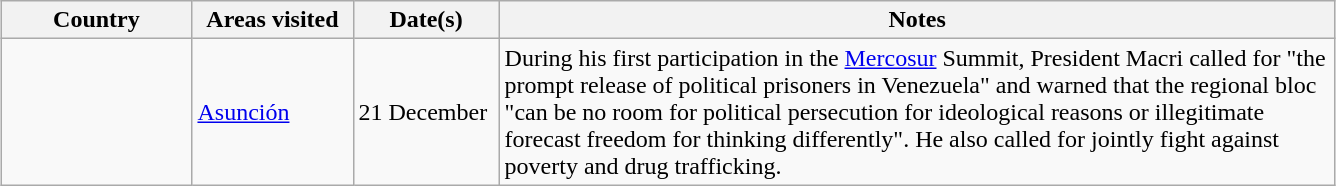<table class="wikitable" style="margin: 1em auto 1em auto">
<tr>
<th width=120>Country</th>
<th width=100>Areas visited</th>
<th width=90>Date(s)</th>
<th width=550>Notes</th>
</tr>
<tr>
<td></td>
<td><a href='#'>Asunción</a></td>
<td>21 December</td>
<td>During his first participation in the <a href='#'>Mercosur</a> Summit, President Macri called for "the prompt release of political prisoners in Venezuela" and warned that the regional bloc "can be no room for political persecution for ideological reasons or illegitimate forecast freedom for thinking differently". He also called for jointly fight against poverty and drug trafficking.</td>
</tr>
</table>
